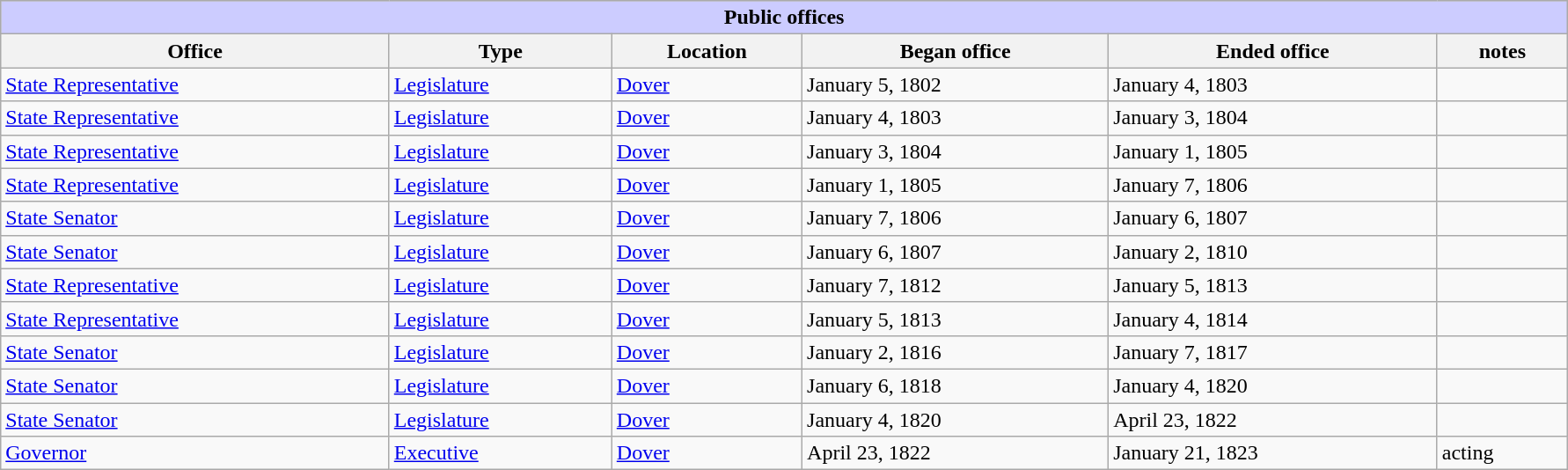<table class=wikitable style="width: 94%" style="text-align: center;" align="center">
<tr bgcolor=#cccccc>
<th colspan=7 style="background: #ccccff;">Public offices</th>
</tr>
<tr>
<th><strong>Office</strong></th>
<th><strong>Type</strong></th>
<th><strong>Location</strong></th>
<th><strong>Began office</strong></th>
<th><strong>Ended office</strong></th>
<th><strong>notes</strong></th>
</tr>
<tr>
<td><a href='#'>State Representative</a></td>
<td><a href='#'>Legislature</a></td>
<td><a href='#'>Dover</a></td>
<td>January 5, 1802</td>
<td>January 4, 1803</td>
<td></td>
</tr>
<tr>
<td><a href='#'>State Representative</a></td>
<td><a href='#'>Legislature</a></td>
<td><a href='#'>Dover</a></td>
<td>January 4, 1803</td>
<td>January 3, 1804</td>
<td></td>
</tr>
<tr>
<td><a href='#'>State Representative</a></td>
<td><a href='#'>Legislature</a></td>
<td><a href='#'>Dover</a></td>
<td>January 3, 1804</td>
<td>January 1, 1805</td>
<td></td>
</tr>
<tr>
<td><a href='#'>State Representative</a></td>
<td><a href='#'>Legislature</a></td>
<td><a href='#'>Dover</a></td>
<td>January 1, 1805</td>
<td>January 7, 1806</td>
<td></td>
</tr>
<tr>
<td><a href='#'>State Senator</a></td>
<td><a href='#'>Legislature</a></td>
<td><a href='#'>Dover</a></td>
<td>January 7, 1806</td>
<td>January 6, 1807</td>
<td></td>
</tr>
<tr>
<td><a href='#'>State Senator</a></td>
<td><a href='#'>Legislature</a></td>
<td><a href='#'>Dover</a></td>
<td>January 6, 1807</td>
<td>January 2, 1810</td>
<td></td>
</tr>
<tr>
<td><a href='#'>State Representative</a></td>
<td><a href='#'>Legislature</a></td>
<td><a href='#'>Dover</a></td>
<td>January 7, 1812</td>
<td>January 5, 1813</td>
<td></td>
</tr>
<tr>
<td><a href='#'>State Representative</a></td>
<td><a href='#'>Legislature</a></td>
<td><a href='#'>Dover</a></td>
<td>January 5, 1813</td>
<td>January 4, 1814</td>
<td></td>
</tr>
<tr>
<td><a href='#'>State Senator</a></td>
<td><a href='#'>Legislature</a></td>
<td><a href='#'>Dover</a></td>
<td>January 2, 1816</td>
<td>January 7, 1817</td>
<td></td>
</tr>
<tr>
<td><a href='#'>State Senator</a></td>
<td><a href='#'>Legislature</a></td>
<td><a href='#'>Dover</a></td>
<td>January 6, 1818</td>
<td>January 4, 1820</td>
<td></td>
</tr>
<tr>
<td><a href='#'>State Senator</a></td>
<td><a href='#'>Legislature</a></td>
<td><a href='#'>Dover</a></td>
<td>January 4, 1820</td>
<td>April 23, 1822</td>
<td></td>
</tr>
<tr>
<td><a href='#'>Governor</a></td>
<td><a href='#'>Executive</a></td>
<td><a href='#'>Dover</a></td>
<td>April 23, 1822</td>
<td>January 21, 1823</td>
<td>acting</td>
</tr>
</table>
